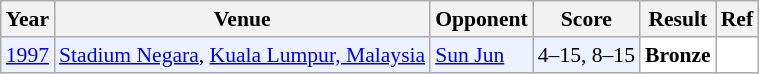<table class="sortable wikitable" style="font-size: 90%;">
<tr>
<th>Year</th>
<th>Venue</th>
<th>Opponent</th>
<th>Score</th>
<th>Result</th>
<th>Ref</th>
</tr>
<tr style="background:#ECF2FF">
<td align="center"><a href='#'>1997</a></td>
<td align="left"><a href='#'>Stadium Negara</a>, <a href='#'>Kuala Lumpur, Malaysia</a></td>
<td align="left"> <a href='#'>Sun Jun</a></td>
<td align="left">4–15, 8–15</td>
<td style="text-align:left; background:white"> <strong>Bronze</strong></td>
<td style="text-align:center; background:white"></td>
</tr>
</table>
